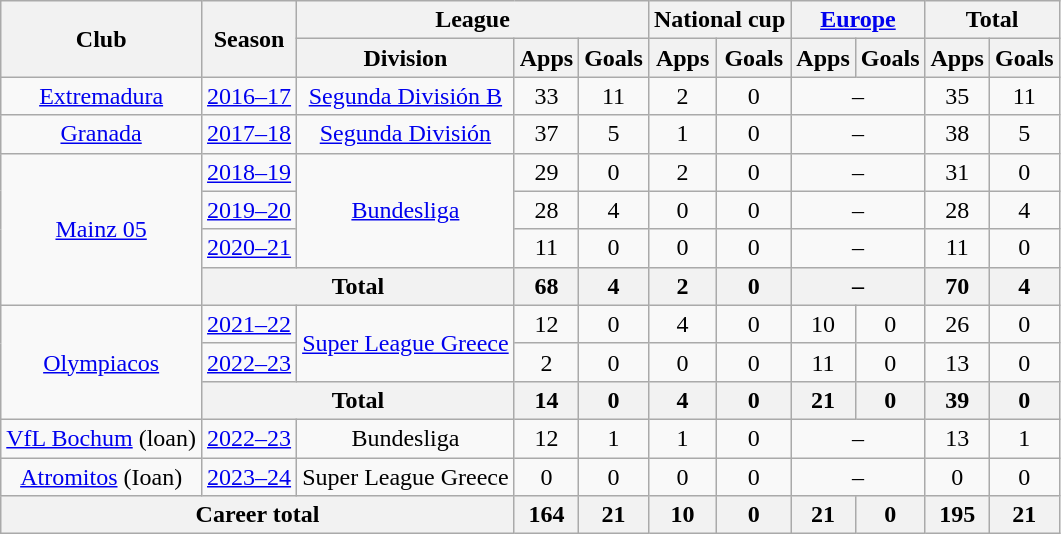<table class=wikitable style=text-align:center>
<tr>
<th rowspan="2">Club</th>
<th rowspan="2">Season</th>
<th colspan="3">League</th>
<th colspan="2">National cup</th>
<th colspan="2"><a href='#'>Europe</a></th>
<th colspan="2">Total</th>
</tr>
<tr>
<th>Division</th>
<th>Apps</th>
<th>Goals</th>
<th>Apps</th>
<th>Goals</th>
<th>Apps</th>
<th>Goals</th>
<th>Apps</th>
<th>Goals</th>
</tr>
<tr>
<td><a href='#'>Extremadura</a></td>
<td><a href='#'>2016–17</a></td>
<td><a href='#'>Segunda División B</a></td>
<td>33</td>
<td>11</td>
<td>2</td>
<td>0</td>
<td colspan="2">–</td>
<td>35</td>
<td>11</td>
</tr>
<tr>
<td><a href='#'>Granada</a></td>
<td><a href='#'>2017–18</a></td>
<td><a href='#'>Segunda División</a></td>
<td>37</td>
<td>5</td>
<td>1</td>
<td>0</td>
<td colspan="2">–</td>
<td>38</td>
<td>5</td>
</tr>
<tr>
<td rowspan="4"><a href='#'>Mainz 05</a></td>
<td><a href='#'>2018–19</a></td>
<td rowspan="3"><a href='#'>Bundesliga</a></td>
<td>29</td>
<td>0</td>
<td>2</td>
<td>0</td>
<td colspan="2">–</td>
<td>31</td>
<td>0</td>
</tr>
<tr>
<td><a href='#'>2019–20</a></td>
<td>28</td>
<td>4</td>
<td>0</td>
<td>0</td>
<td colspan="2">–</td>
<td>28</td>
<td>4</td>
</tr>
<tr>
<td><a href='#'>2020–21</a></td>
<td>11</td>
<td>0</td>
<td>0</td>
<td>0</td>
<td colspan="2">–</td>
<td>11</td>
<td>0</td>
</tr>
<tr>
<th colspan="2">Total</th>
<th>68</th>
<th>4</th>
<th>2</th>
<th>0</th>
<th colspan="2">–</th>
<th>70</th>
<th>4</th>
</tr>
<tr>
<td rowspan="3"><a href='#'>Olympiacos</a></td>
<td><a href='#'>2021–22</a></td>
<td rowspan="2"><a href='#'>Super League Greece</a></td>
<td>12</td>
<td>0</td>
<td>4</td>
<td>0</td>
<td>10</td>
<td>0</td>
<td>26</td>
<td>0</td>
</tr>
<tr>
<td><a href='#'>2022–23</a></td>
<td>2</td>
<td>0</td>
<td>0</td>
<td>0</td>
<td>11</td>
<td>0</td>
<td>13</td>
<td>0</td>
</tr>
<tr>
<th colspan="2">Total</th>
<th>14</th>
<th>0</th>
<th>4</th>
<th>0</th>
<th>21</th>
<th>0</th>
<th>39</th>
<th>0</th>
</tr>
<tr>
<td><a href='#'>VfL Bochum</a> (loan)</td>
<td><a href='#'>2022–23</a></td>
<td>Bundesliga</td>
<td>12</td>
<td>1</td>
<td>1</td>
<td>0</td>
<td colspan="2">–</td>
<td>13</td>
<td>1</td>
</tr>
<tr>
<td><a href='#'>Atromitos</a> (Ioan)</td>
<td><a href='#'>2023–24</a></td>
<td>Super League Greece</td>
<td>0</td>
<td>0</td>
<td>0</td>
<td>0</td>
<td colspan="2">–</td>
<td>0</td>
<td>0</td>
</tr>
<tr>
<th colspan="3">Career total</th>
<th>164</th>
<th>21</th>
<th>10</th>
<th>0</th>
<th>21</th>
<th>0</th>
<th>195</th>
<th>21</th>
</tr>
</table>
